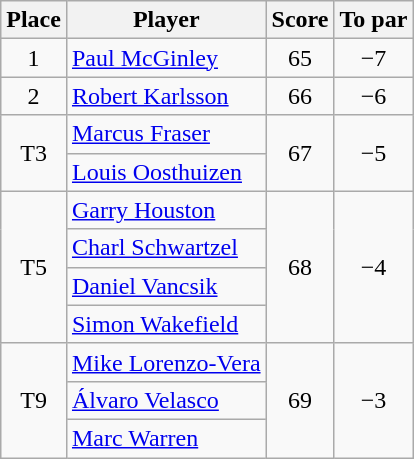<table class="wikitable">
<tr>
<th>Place</th>
<th>Player</th>
<th>Score</th>
<th>To par</th>
</tr>
<tr>
<td align=center>1</td>
<td> <a href='#'>Paul McGinley</a></td>
<td align=center>65</td>
<td align=center>−7</td>
</tr>
<tr>
<td align=center>2</td>
<td> <a href='#'>Robert Karlsson</a></td>
<td align=center>66</td>
<td align=center>−6</td>
</tr>
<tr>
<td rowspan="2" align=center>T3</td>
<td> <a href='#'>Marcus Fraser</a></td>
<td rowspan="2" align=center>67</td>
<td rowspan="2" align=center>−5</td>
</tr>
<tr>
<td> <a href='#'>Louis Oosthuizen</a></td>
</tr>
<tr>
<td rowspan="4" align=center>T5</td>
<td> <a href='#'>Garry Houston</a></td>
<td rowspan="4" align=center>68</td>
<td rowspan="4" align=center>−4</td>
</tr>
<tr>
<td> <a href='#'>Charl Schwartzel</a></td>
</tr>
<tr>
<td> <a href='#'>Daniel Vancsik</a></td>
</tr>
<tr>
<td> <a href='#'>Simon Wakefield</a></td>
</tr>
<tr>
<td rowspan="3" align=center>T9</td>
<td> <a href='#'>Mike Lorenzo-Vera</a></td>
<td rowspan="3" align=center>69</td>
<td rowspan="3" align=center>−3</td>
</tr>
<tr>
<td> <a href='#'>Álvaro Velasco</a></td>
</tr>
<tr>
<td> <a href='#'>Marc Warren</a></td>
</tr>
</table>
